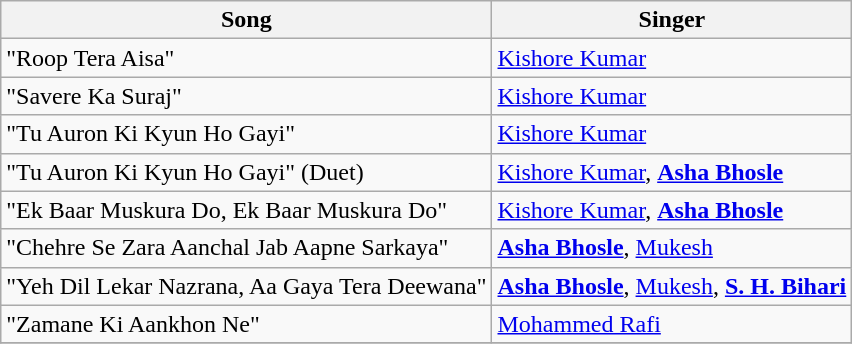<table class="wikitable">
<tr>
<th>Song</th>
<th>Singer</th>
</tr>
<tr>
<td>"Roop Tera Aisa"</td>
<td><a href='#'>Kishore Kumar</a></td>
</tr>
<tr>
<td>"Savere Ka Suraj"</td>
<td><a href='#'>Kishore Kumar</a></td>
</tr>
<tr>
<td>"Tu Auron Ki Kyun Ho Gayi"</td>
<td><a href='#'>Kishore Kumar</a></td>
</tr>
<tr>
<td>"Tu Auron Ki Kyun Ho Gayi" (Duet)</td>
<td><a href='#'>Kishore Kumar</a>, <strong><a href='#'>Asha Bhosle</a></strong></td>
</tr>
<tr>
<td>"Ek Baar Muskura Do, Ek Baar Muskura Do"</td>
<td><a href='#'>Kishore Kumar</a>, <strong><a href='#'>Asha Bhosle</a></strong></td>
</tr>
<tr>
<td>"Chehre Se Zara Aanchal Jab Aapne Sarkaya"</td>
<td><strong><a href='#'>Asha Bhosle</a></strong>, <a href='#'>Mukesh</a></td>
</tr>
<tr>
<td>"Yeh Dil Lekar Nazrana, Aa Gaya Tera Deewana"</td>
<td><strong><a href='#'>Asha Bhosle</a></strong>, <a href='#'>Mukesh</a>, <strong><a href='#'>S. H. Bihari</a></strong></td>
</tr>
<tr>
<td>"Zamane Ki Aankhon Ne"</td>
<td><a href='#'>Mohammed Rafi</a></td>
</tr>
<tr>
</tr>
</table>
